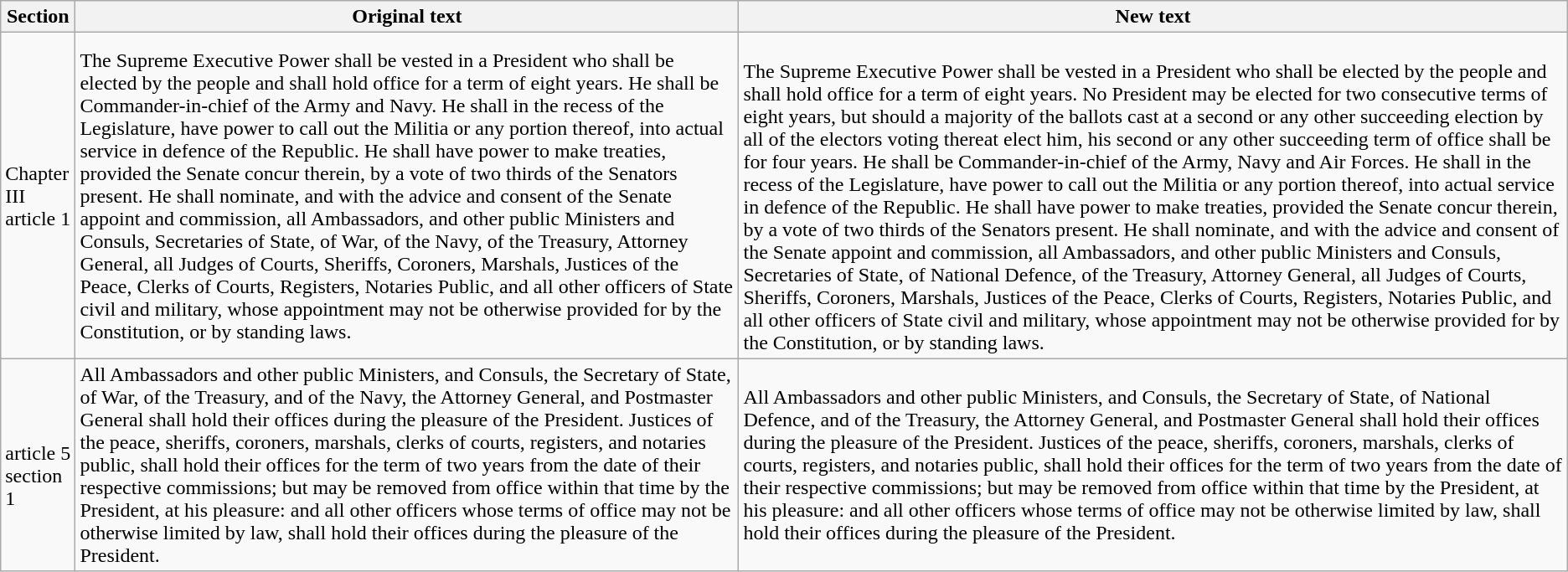<table class=wikitable>
<tr>
<th>Section</th>
<th>Original text</th>
<th>New text</th>
</tr>
<tr>
<td>Chapter III<br>article 1</td>
<td>The Supreme Executive Power shall be vested in a President who shall be elected by the people and shall hold office for a term of eight years. He shall be Commander-in-chief of the Army <span>and</span> Navy. He shall in the recess of the Legislature, have power to call out the Militia or any portion thereof, into actual service in defence of the Republic. He shall have power to make treaties, provided the Senate concur therein, by a vote of two thirds of the Senators present. He shall nominate, and with the advice and consent of the Senate appoint and commission, all Ambassadors, and other public Ministers and Consuls, Secretaries of State, <span>of War, of the Navy</span>, of the Treasury, Attorney General, all Judges of Courts, Sheriffs, Coroners, Marshals, Justices of the Peace, Clerks of Courts, Registers, Notaries Public, and all other officers of State civil and military, whose appointment may not be otherwise provided for by the Constitution, or by standing laws.</td>
<td><br>The Supreme Executive Power shall be vested in a President who shall be elected by the people and shall hold office for a term of eight years. No President may be elected for two consecutive terms of eight years<span>, but should a majority of the ballots cast at a second or any other succeeding election by all of the electors voting thereat elect him, his second or any other succeeding term of office shall be for four years</span>. He shall be Commander-in-chief of the Army, Navy <span>and Air Forces</span>. He shall in the recess of the Legislature, have power to call out the Militia or any portion thereof, into actual service in defence of the Republic. He shall have power to make treaties, provided the Senate concur therein, by a vote of two thirds of the Senators present. He shall nominate, and with the advice and consent of the Senate appoint and commission, all Ambassadors, and other public Ministers and Consuls, Secretaries of State, <span>of National Defence</span>, of the Treasury, Attorney General, all Judges of Courts, Sheriffs, Coroners, Marshals, Justices of the Peace, Clerks of Courts, Registers, Notaries Public, and all other officers of State civil and military, whose appointment may not be otherwise provided for by the Constitution, or by standing laws.</td>
</tr>
<tr>
<td><br>article 5<br>section 1</td>
<td>All Ambassadors and other public Ministers, and Consuls, the Secretary of State, <span>of War</span>, of the Treasury, <span>and of the Navy</span>, the Attorney General, and Postmaster General shall hold their offices during the pleasure of the President. Justices of the peace, sheriffs, coroners, marshals, clerks of courts, registers, and notaries public, shall hold their offices for the term of two years from the date of their respective commissions; but may be removed from office within that time by the President, at his pleasure: and all other officers whose terms of office may not be otherwise limited by law, shall hold their offices during the pleasure of the President.</td>
<td>All Ambassadors and other public Ministers, and Consuls, the Secretary of State, <span>of National Defence, and</span> of the Treasury, the Attorney General, and Postmaster General shall hold their offices during the pleasure of the President. Justices of the peace, sheriffs, coroners, marshals, clerks of courts, registers, and notaries public, shall hold their offices for the term of two years from the date of their respective commissions; but may be removed from office within that time by the President, at his pleasure: and all other officers whose terms of office may not be otherwise limited by law, shall hold their offices during the pleasure of the President.</td>
</tr>
</table>
